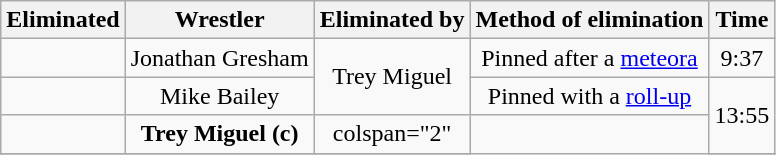<table class="wikitable sortable" style="text-align:center;">
<tr>
<th>Eliminated</th>
<th>Wrestler</th>
<th>Eliminated by</th>
<th>Method of elimination</th>
<th>Time</th>
</tr>
<tr>
<td></td>
<td>Jonathan Gresham</td>
<td rowspan=2>Trey Miguel</td>
<td>Pinned after a <a href='#'>meteora</a></td>
<td>9:37</td>
</tr>
<tr>
<td></td>
<td>Mike Bailey</td>
<td>Pinned with a <a href='#'>roll-up</a></td>
<td rowspan=2>13:55</td>
</tr>
<tr>
<td><strong></strong></td>
<td><strong>Trey Miguel (c)</strong></td>
<td>colspan="2" </td>
</tr>
<tr>
</tr>
</table>
